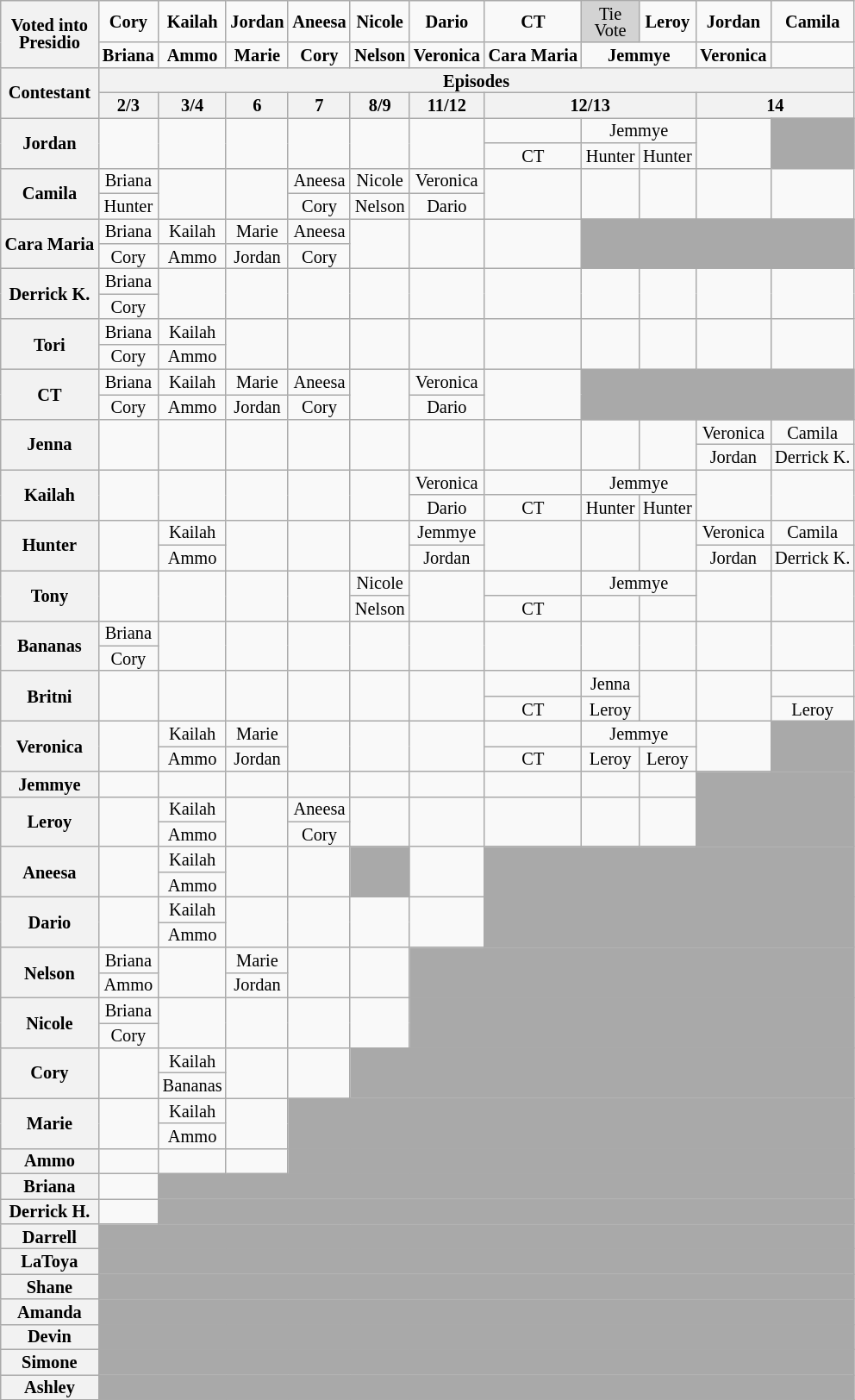<table class="wikitable" style="text-align:center; line-height:13px; font-size:85%;">
<tr>
<th rowspan=2>Voted into<br>Presidio</th>
<td><strong>Cory</strong><br></td>
<td><strong>Kailah</strong><br></td>
<td><strong>Jordan</strong><br></td>
<td><strong>Aneesa</strong><br></td>
<td><strong>Nicole</strong><br></td>
<td><strong>Dario</strong><br></td>
<td><strong>CT</strong><br></td>
<td bgcolor=lightgray>Tie<br>Vote</td>
<td><strong>Leroy</strong><br></td>
<td><strong>Jordan</strong><br></td>
<td><strong>Camila</strong><br></td>
</tr>
<tr>
<td><strong>Briana</strong><br></td>
<td><strong>Ammo</strong><br></td>
<td><strong>Marie</strong><br></td>
<td><strong>Cory</strong><br></td>
<td><strong>Nelson</strong><br></td>
<td><strong>Veronica</strong><br></td>
<td><strong>Cara Maria</strong><br></td>
<td colspan=2><strong>Jemmye</strong><br></td>
<td><strong>Veronica</strong><br></td>
<td><br></td>
</tr>
<tr>
<th rowspan=2>Contestant</th>
<th colspan=12>Episodes</th>
</tr>
<tr>
<th>2/3</th>
<th>3/4</th>
<th>6</th>
<th>7</th>
<th>8/9</th>
<th>11/12</th>
<th colspan=3>12/13</th>
<th colspan=2>14</th>
</tr>
<tr>
<th rowspan=2>Jordan</th>
<td rowspan=2></td>
<td rowspan=2></td>
<td rowspan=2></td>
<td rowspan=2></td>
<td rowspan=2></td>
<td rowspan=2></td>
<td></td>
<td colspan=2>Jemmye</td>
<td rowspan=2></td>
<td bgcolor="darkgray" rowspan=2></td>
</tr>
<tr>
<td>CT</td>
<td>Hunter</td>
<td>Hunter</td>
</tr>
<tr>
<th rowspan=2>Camila</th>
<td>Briana</td>
<td rowspan=2></td>
<td rowspan=2></td>
<td>Aneesa</td>
<td>Nicole</td>
<td>Veronica</td>
<td rowspan=2></td>
<td rowspan=2></td>
<td rowspan=2></td>
<td rowspan=2></td>
<td rowspan=2></td>
</tr>
<tr>
<td>Hunter</td>
<td>Cory</td>
<td>Nelson</td>
<td>Dario</td>
</tr>
<tr>
<th rowspan=2>Cara Maria</th>
<td>Briana</td>
<td>Kailah</td>
<td>Marie</td>
<td>Aneesa</td>
<td rowspan=2></td>
<td rowspan=2></td>
<td rowspan=2></td>
<td rowspan=2 bgcolor="darkgray" colspan=4></td>
</tr>
<tr>
<td>Cory</td>
<td>Ammo</td>
<td>Jordan</td>
<td>Cory</td>
</tr>
<tr>
<th rowspan=2>Derrick K.</th>
<td>Briana</td>
<td rowspan=2></td>
<td rowspan=2></td>
<td rowspan=2></td>
<td rowspan=2></td>
<td rowspan=2></td>
<td rowspan=2></td>
<td rowspan=2></td>
<td rowspan=2></td>
<td rowspan=2></td>
<td rowspan=2></td>
</tr>
<tr>
<td>Cory</td>
</tr>
<tr>
<th rowspan=2>Tori</th>
<td>Briana</td>
<td>Kailah</td>
<td rowspan=2></td>
<td rowspan=2></td>
<td rowspan=2></td>
<td rowspan=2></td>
<td rowspan=2></td>
<td rowspan=2></td>
<td rowspan=2></td>
<td rowspan=2></td>
<td rowspan=2></td>
</tr>
<tr>
<td>Cory</td>
<td>Ammo</td>
</tr>
<tr>
<th rowspan=2>CT</th>
<td>Briana</td>
<td>Kailah</td>
<td>Marie</td>
<td>Aneesa</td>
<td rowspan=2></td>
<td>Veronica</td>
<td rowspan=2></td>
<td rowspan=2 bgcolor="darkgray" colspan=4></td>
</tr>
<tr>
<td>Cory</td>
<td>Ammo</td>
<td>Jordan</td>
<td>Cory</td>
<td>Dario</td>
</tr>
<tr>
<th rowspan=2>Jenna</th>
<td rowspan=2></td>
<td rowspan=2></td>
<td rowspan=2></td>
<td rowspan=2></td>
<td rowspan=2></td>
<td rowspan=2></td>
<td rowspan=2></td>
<td rowspan=2></td>
<td rowspan=2></td>
<td>Veronica</td>
<td>Camila</td>
</tr>
<tr>
<td>Jordan</td>
<td>Derrick K.</td>
</tr>
<tr>
<th rowspan=2>Kailah</th>
<td rowspan=2></td>
<td rowspan=2></td>
<td rowspan=2></td>
<td rowspan=2></td>
<td rowspan=2></td>
<td>Veronica</td>
<td></td>
<td colspan=2>Jemmye</td>
<td rowspan=2></td>
<td rowspan=2></td>
</tr>
<tr>
<td>Dario</td>
<td>CT</td>
<td>Hunter</td>
<td>Hunter</td>
</tr>
<tr>
<th rowspan=2>Hunter</th>
<td rowspan=2></td>
<td>Kailah</td>
<td rowspan=2></td>
<td rowspan=2></td>
<td rowspan=2></td>
<td>Jemmye</td>
<td rowspan=2></td>
<td rowspan=2></td>
<td rowspan=2></td>
<td>Veronica</td>
<td>Camila</td>
</tr>
<tr>
<td>Ammo</td>
<td>Jordan</td>
<td>Jordan</td>
<td>Derrick K.</td>
</tr>
<tr>
<th rowspan=2>Tony</th>
<td rowspan=2></td>
<td rowspan=2></td>
<td rowspan=2></td>
<td rowspan=2></td>
<td>Nicole</td>
<td rowspan=2></td>
<td></td>
<td colspan=2>Jemmye</td>
<td rowspan=2></td>
<td rowspan=2></td>
</tr>
<tr>
<td>Nelson</td>
<td>CT</td>
<td></td>
<td></td>
</tr>
<tr>
<th rowspan=2>Bananas</th>
<td>Briana</td>
<td rowspan=2></td>
<td rowspan=2></td>
<td rowspan=2></td>
<td rowspan=2></td>
<td rowspan=2></td>
<td rowspan=2></td>
<td rowspan=2></td>
<td rowspan=2></td>
<td rowspan=2></td>
<td rowspan=2></td>
</tr>
<tr>
<td>Cory</td>
</tr>
<tr>
<th rowspan=2>Britni</th>
<td rowspan=2></td>
<td rowspan=2></td>
<td rowspan=2></td>
<td rowspan=2></td>
<td rowspan=2></td>
<td rowspan=2></td>
<td></td>
<td>Jenna</td>
<td rowspan=2></td>
<td rowspan=2></td>
</tr>
<tr>
<td>CT</td>
<td>Leroy</td>
<td>Leroy</td>
</tr>
<tr>
<th rowspan=2>Veronica</th>
<td rowspan=2></td>
<td>Kailah</td>
<td>Marie</td>
<td rowspan=2></td>
<td rowspan=2></td>
<td rowspan=2></td>
<td></td>
<td colspan=2>Jemmye</td>
<td rowspan=2></td>
<td rowspan=2 bgcolor="darkgray"></td>
</tr>
<tr>
<td>Ammo</td>
<td>Jordan</td>
<td>CT</td>
<td>Leroy</td>
<td>Leroy</td>
</tr>
<tr>
<th>Jemmye</th>
<td></td>
<td></td>
<td></td>
<td></td>
<td></td>
<td></td>
<td></td>
<td></td>
<td></td>
<td bgcolor="darkgray" colspan=2></td>
</tr>
<tr>
<th rowspan=2>Leroy</th>
<td rowspan=2></td>
<td>Kailah</td>
<td rowspan=2></td>
<td>Aneesa</td>
<td rowspan=2></td>
<td rowspan=2></td>
<td rowspan=2></td>
<td rowspan=2></td>
<td rowspan=2></td>
<td rowspan=2 bgcolor="darkgray" colspan=2></td>
</tr>
<tr>
<td>Ammo</td>
<td>Cory</td>
</tr>
<tr>
<th rowspan=2>Aneesa</th>
<td rowspan=2></td>
<td>Kailah</td>
<td rowspan=2></td>
<td rowspan=2></td>
<td rowspan=2 bgcolor="darkgray"></td>
<td rowspan=2></td>
<td rowspan=2 colspan=5 bgcolor="darkgray"></td>
</tr>
<tr>
<td>Ammo</td>
</tr>
<tr>
<th rowspan=2>Dario</th>
<td rowspan=2></td>
<td>Kailah</td>
<td rowspan=2></td>
<td rowspan=2></td>
<td rowspan=2></td>
<td rowspan=2></td>
<td rowspan=2 bgcolor="darkgray" colspan=5></td>
</tr>
<tr>
<td>Ammo</td>
</tr>
<tr>
<th rowspan=2>Nelson</th>
<td>Briana</td>
<td rowspan=2></td>
<td>Marie</td>
<td rowspan=2></td>
<td rowspan=2></td>
<td rowspan=2 bgcolor="darkgray" colspan=6></td>
</tr>
<tr>
<td>Ammo</td>
<td>Jordan</td>
</tr>
<tr>
<th rowspan=2>Nicole</th>
<td>Briana</td>
<td rowspan=2></td>
<td rowspan=2></td>
<td rowspan=2></td>
<td rowspan=2></td>
<td rowspan="2" colspan=6 bgcolor="darkgray"></td>
</tr>
<tr>
<td>Cory</td>
</tr>
<tr>
<th rowspan=2>Cory</th>
<td rowspan=2></td>
<td>Kailah</td>
<td rowspan=2></td>
<td rowspan=2></td>
<td rowspan=2 bgcolor="darkgray" colspan=7></td>
</tr>
<tr>
<td>Bananas</td>
</tr>
<tr>
<th rowspan=2>Marie</th>
<td rowspan=2></td>
<td>Kailah</td>
<td rowspan=2></td>
<td rowspan="2" colspan=8 bgcolor="darkgray"></td>
</tr>
<tr>
<td>Ammo</td>
</tr>
<tr>
<th>Ammo</th>
<td></td>
<td></td>
<td></td>
<td bgcolor="darkgray" colspan=8></td>
</tr>
<tr>
<th>Briana</th>
<td></td>
<td bgcolor="darkgray" colspan=10></td>
</tr>
<tr>
<th>Derrick H.</th>
<td></td>
<td bgcolor="darkgray" colspan=10></td>
</tr>
<tr>
<th>Darrell</th>
<td bgcolor="darkgray" colspan=11></td>
</tr>
<tr>
<th>LaToya</th>
<td bgcolor="darkgray" colspan=11></td>
</tr>
<tr>
<th>Shane</th>
<td bgcolor="darkgray" colspan=11></td>
</tr>
<tr>
<th>Amanda</th>
<td bgcolor="darkgray" colspan=11></td>
</tr>
<tr>
<th>Devin</th>
<td bgcolor="darkgray" colspan=11></td>
</tr>
<tr>
<th>Simone</th>
<td bgcolor="darkgray" colspan=11></td>
</tr>
<tr>
<th>Ashley</th>
<td bgcolor="darkgray" colspan=12></td>
</tr>
</table>
